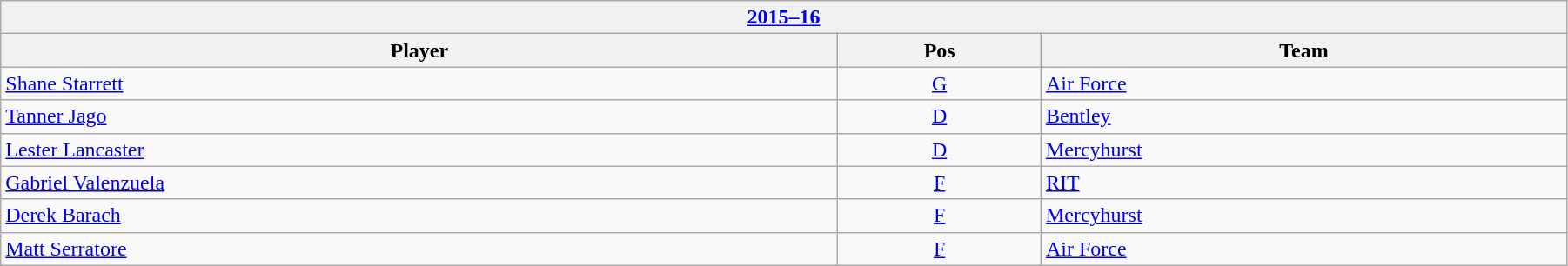<table class="wikitable" width=95%>
<tr>
<th colspan=3><a href='#'>2015–16</a></th>
</tr>
<tr>
<th>Player</th>
<th>Pos</th>
<th>Team</th>
</tr>
<tr>
<td><a href='#'>Shane Starrett</a></td>
<td style="text-align:center;"><a href='#'>G</a></td>
<td><a href='#'>Air Force</a></td>
</tr>
<tr>
<td><a href='#'>Tanner Jago</a></td>
<td style="text-align:center;"><a href='#'>D</a></td>
<td><a href='#'>Bentley</a></td>
</tr>
<tr>
<td><a href='#'>Lester Lancaster</a></td>
<td style="text-align:center;"><a href='#'>D</a></td>
<td><a href='#'>Mercyhurst</a></td>
</tr>
<tr>
<td><a href='#'>Gabriel Valenzuela</a></td>
<td style="text-align:center;"><a href='#'>F</a></td>
<td><a href='#'>RIT</a></td>
</tr>
<tr>
<td><a href='#'>Derek Barach</a></td>
<td style="text-align:center;"><a href='#'>F</a></td>
<td><a href='#'>Mercyhurst</a></td>
</tr>
<tr>
<td><a href='#'>Matt Serratore</a></td>
<td style="text-align:center;"><a href='#'>F</a></td>
<td><a href='#'>Air Force</a></td>
</tr>
</table>
